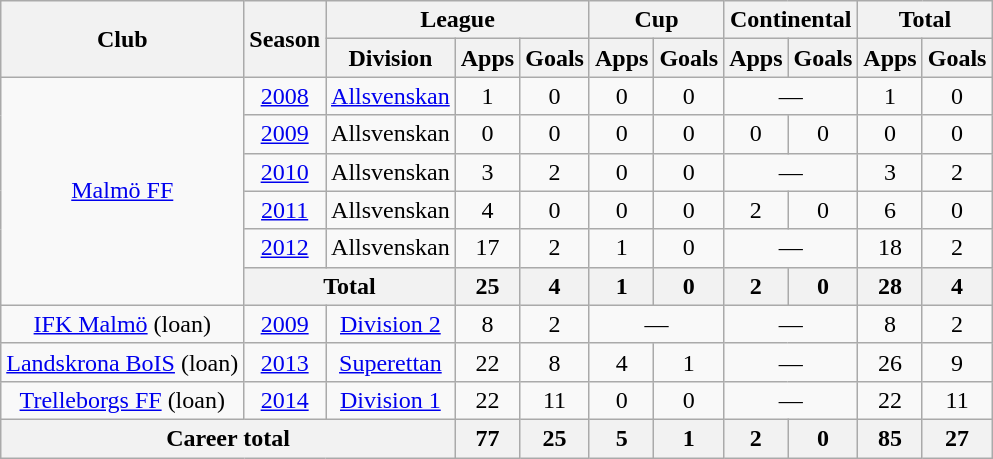<table class="wikitable" style="text-align:center;">
<tr>
<th rowspan="2">Club</th>
<th rowspan="2">Season</th>
<th colspan="3">League</th>
<th colspan="2">Cup</th>
<th colspan="2">Continental</th>
<th colspan="2">Total</th>
</tr>
<tr>
<th>Division</th>
<th>Apps</th>
<th>Goals</th>
<th>Apps</th>
<th>Goals</th>
<th>Apps</th>
<th>Goals</th>
<th>Apps</th>
<th>Goals</th>
</tr>
<tr>
<td rowspan="6"><a href='#'>Malmö FF</a></td>
<td><a href='#'>2008</a></td>
<td><a href='#'>Allsvenskan</a></td>
<td>1</td>
<td>0</td>
<td>0</td>
<td>0</td>
<td colspan="2">—</td>
<td>1</td>
<td>0</td>
</tr>
<tr>
<td><a href='#'>2009</a></td>
<td>Allsvenskan</td>
<td>0</td>
<td>0</td>
<td>0</td>
<td>0</td>
<td>0</td>
<td>0</td>
<td>0</td>
<td>0</td>
</tr>
<tr>
<td><a href='#'>2010</a></td>
<td>Allsvenskan</td>
<td>3</td>
<td>2</td>
<td>0</td>
<td>0</td>
<td colspan="2">—</td>
<td>3</td>
<td>2</td>
</tr>
<tr>
<td><a href='#'>2011</a></td>
<td>Allsvenskan</td>
<td>4</td>
<td>0</td>
<td>0</td>
<td>0</td>
<td>2</td>
<td>0</td>
<td>6</td>
<td>0</td>
</tr>
<tr>
<td><a href='#'>2012</a></td>
<td>Allsvenskan</td>
<td>17</td>
<td>2</td>
<td>1</td>
<td>0</td>
<td colspan="2">—</td>
<td>18</td>
<td>2</td>
</tr>
<tr>
<th colspan="2">Total</th>
<th>25</th>
<th>4</th>
<th>1</th>
<th>0</th>
<th>2</th>
<th>0</th>
<th>28</th>
<th>4</th>
</tr>
<tr>
<td><a href='#'>IFK Malmö</a> (loan)</td>
<td><a href='#'>2009</a></td>
<td><a href='#'>Division 2</a></td>
<td>8</td>
<td>2</td>
<td colspan="2">—</td>
<td colspan="2">—</td>
<td>8</td>
<td>2</td>
</tr>
<tr>
<td><a href='#'>Landskrona BoIS</a> (loan)</td>
<td><a href='#'>2013</a></td>
<td><a href='#'>Superettan</a></td>
<td>22</td>
<td>8</td>
<td>4</td>
<td>1</td>
<td colspan="2">—</td>
<td>26</td>
<td>9</td>
</tr>
<tr>
<td><a href='#'>Trelleborgs FF</a> (loan)</td>
<td><a href='#'>2014</a></td>
<td><a href='#'>Division 1</a></td>
<td>22</td>
<td>11</td>
<td>0</td>
<td>0</td>
<td colspan="2">—</td>
<td>22</td>
<td>11</td>
</tr>
<tr>
<th colspan="3">Career total</th>
<th>77</th>
<th>25</th>
<th>5</th>
<th>1</th>
<th>2</th>
<th>0</th>
<th>85</th>
<th>27</th>
</tr>
</table>
